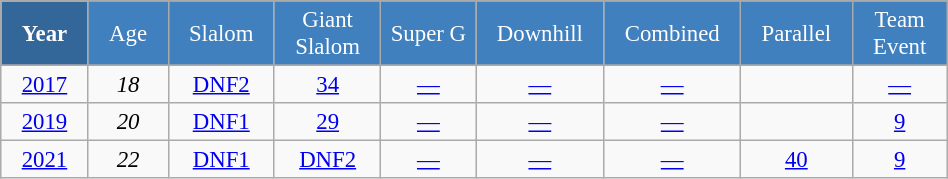<table class="wikitable" style="font-size:95%; text-align:center; border:grey solid 1px; border-collapse:collapse;" width="50%">
<tr style="background-color:#369; color:white;">
<td rowspan="2" colspan="1" width="5%"><strong>Year</strong></td>
</tr>
<tr style="background-color:#4180be; color:white;">
<td width="5%">Age</td>
<td width="5%">Slalom</td>
<td width="5%">Giant<br>Slalom</td>
<td width="5%">Super G</td>
<td width="5%">Downhill</td>
<td width="5%">Combined</td>
<td width="5%">Parallel</td>
<td width="5%">Team Event</td>
</tr>
<tr style="background-color:#8CB2D8; color:white;">
</tr>
<tr>
<td><a href='#'>2017</a></td>
<td><em>18</em></td>
<td><a href='#'>DNF2</a></td>
<td><a href='#'>34</a></td>
<td><a href='#'>—</a></td>
<td><a href='#'>—</a></td>
<td><a href='#'>—</a></td>
<td></td>
<td><a href='#'>—</a></td>
</tr>
<tr>
<td><a href='#'>2019</a></td>
<td><em>20</em></td>
<td><a href='#'>DNF1</a></td>
<td><a href='#'>29</a></td>
<td><a href='#'>—</a></td>
<td><a href='#'>—</a></td>
<td><a href='#'>—</a></td>
<td></td>
<td><a href='#'>9</a></td>
</tr>
<tr>
<td><a href='#'>2021</a></td>
<td><em>22</em></td>
<td><a href='#'>DNF1</a></td>
<td><a href='#'>DNF2</a></td>
<td><a href='#'>—</a></td>
<td><a href='#'>—</a></td>
<td><a href='#'>—</a></td>
<td><a href='#'>40</a></td>
<td><a href='#'>9</a></td>
</tr>
</table>
